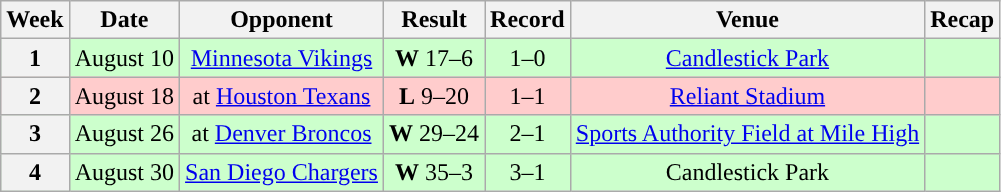<table class="wikitable" style="text-align:center">
<tr>
<th>Week</th>
<th>Date</th>
<th>Opponent</th>
<th>Result</th>
<th>Record</th>
<th>Venue</th>
<th>Recap</th>
</tr>
<tr style="background:#cfc">
<th>1</th>
<td>August 10</td>
<td><a href='#'>Minnesota Vikings</a></td>
<td><strong>W</strong> 17–6</td>
<td>1–0</td>
<td><a href='#'>Candlestick Park</a></td>
<td></td>
</tr>
<tr style="background:#fcc">
<th>2</th>
<td>August 18</td>
<td>at <a href='#'>Houston Texans</a></td>
<td><strong>L</strong> 9–20</td>
<td>1–1</td>
<td><a href='#'>Reliant Stadium</a></td>
<td></td>
</tr>
<tr style="background:#cfc">
<th>3</th>
<td>August 26</td>
<td>at <a href='#'>Denver Broncos</a></td>
<td><strong>W</strong> 29–24</td>
<td>2–1</td>
<td><a href='#'>Sports Authority Field at Mile High</a></td>
<td></td>
</tr>
<tr style="background:#cfc">
<th>4</th>
<td>August 30</td>
<td><a href='#'>San Diego Chargers</a></td>
<td><strong>W</strong> 35–3</td>
<td>3–1</td>
<td>Candlestick Park</td>
<td></td>
</tr>
</table>
